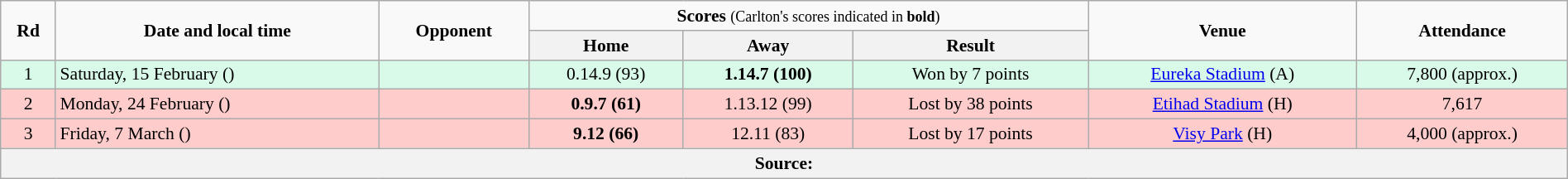<table class="wikitable" style="font-size:90%; text-align:center; width: 100%; margin-left: auto; margin-right: auto;">
<tr>
<td rowspan=2><strong>Rd</strong></td>
<td rowspan=2><strong>Date and local time</strong></td>
<td rowspan=2><strong>Opponent</strong></td>
<td colspan=3><strong>Scores</strong> <small>(Carlton's scores indicated in <strong>bold</strong>)</small></td>
<td rowspan=2><strong>Venue</strong></td>
<td rowspan=2><strong>Attendance</strong></td>
</tr>
<tr>
<th>Home</th>
<th>Away</th>
<th>Result</th>
</tr>
<tr style="background:#d9f9e9;">
<td>1</td>
<td align=left>Saturday, 15 February ()</td>
<td align=left></td>
<td>0.14.9 (93)</td>
<td><strong>1.14.7 (100)</strong></td>
<td>Won by 7 points</td>
<td><a href='#'>Eureka Stadium</a> (A)</td>
<td>7,800 (approx.)</td>
</tr>
<tr style="background:#fcc;">
<td>2</td>
<td align=left>Monday, 24 February ()</td>
<td align=left></td>
<td><strong>0.9.7 (61)</strong></td>
<td>1.13.12 (99)</td>
<td>Lost by 38 points</td>
<td><a href='#'>Etihad Stadium</a> (H)</td>
<td>7,617</td>
</tr>
<tr style="background:#fcc;">
<td>3</td>
<td align=left>Friday, 7 March ()</td>
<td align=left></td>
<td><strong>9.12 (66)</strong></td>
<td>12.11 (83)</td>
<td>Lost by 17 points</td>
<td><a href='#'>Visy Park</a> (H)</td>
<td>4,000 (approx.)</td>
</tr>
<tr>
<th colspan=8>Source:</th>
</tr>
</table>
